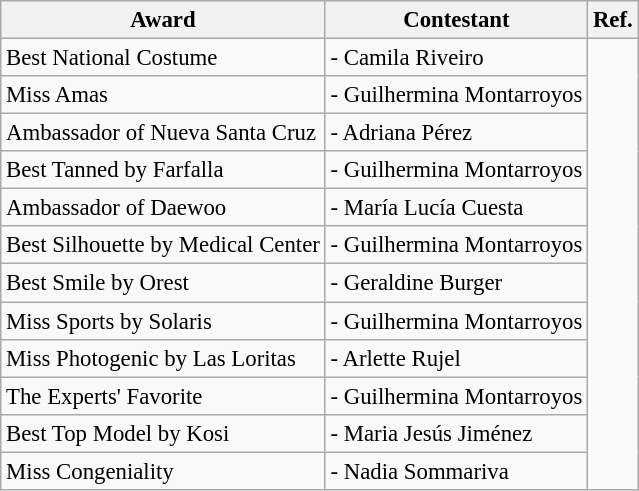<table class="wikitable sortable" style="font-size:95%;">
<tr>
<th>Award</th>
<th>Contestant</th>
<th>Ref.</th>
</tr>
<tr>
<td>Best National Costume</td>
<td> - Camila Riveiro</td>
<td rowspan="12"></td>
</tr>
<tr>
<td>Miss Amas</td>
<td> - Guilhermina Montarroyos</td>
</tr>
<tr>
<td>Ambassador of Nueva Santa Cruz</td>
<td> - Adriana Pérez</td>
</tr>
<tr>
<td>Best Tanned by Farfalla</td>
<td> - Guilhermina Montarroyos</td>
</tr>
<tr>
<td>Ambassador of Daewoo</td>
<td> - María Lucía Cuesta</td>
</tr>
<tr>
<td>Best Silhouette by Medical Center</td>
<td> - Guilhermina Montarroyos</td>
</tr>
<tr>
<td>Best Smile by Orest</td>
<td> - Geraldine Burger</td>
</tr>
<tr>
<td>Miss Sports by Solaris</td>
<td> - Guilhermina Montarroyos</td>
</tr>
<tr>
<td>Miss Photogenic by Las Loritas</td>
<td> - Arlette Rujel</td>
</tr>
<tr>
<td>The Experts' Favorite</td>
<td> - Guilhermina Montarroyos</td>
</tr>
<tr>
<td>Best Top Model by Kosi</td>
<td> - Maria Jesús Jiménez</td>
</tr>
<tr>
<td>Miss Congeniality</td>
<td> - Nadia Sommariva</td>
</tr>
</table>
